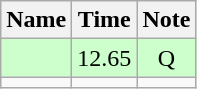<table class="wikitable sortable" style="text-align:center;">
<tr>
<th>Name</th>
<th>Time</th>
<th>Note</th>
</tr>
<tr style="background-color:#ccffcc;">
<td style="text-align:left;"></td>
<td>12.65</td>
<td>Q</td>
</tr>
<tr>
<td style="text-align:left;"></td>
<td></td>
<td></td>
</tr>
</table>
